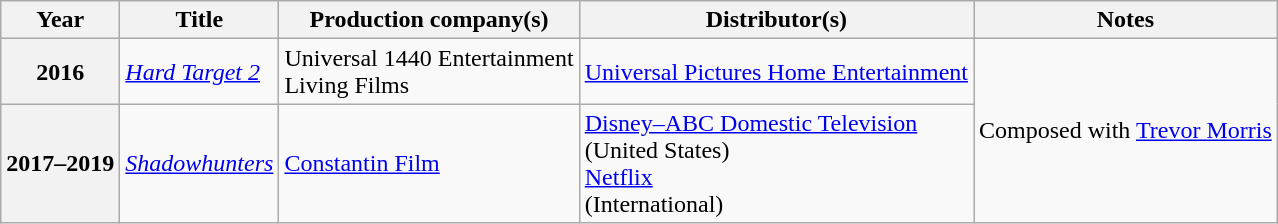<table class="wikitable">
<tr>
<th scope="col">Year</th>
<th scope="col">Title</th>
<th scope="col">Production company(s)</th>
<th scope="col">Distributor(s)</th>
<th scope="col">Notes</th>
</tr>
<tr>
<th scope="row">2016</th>
<td><em><a href='#'>Hard Target 2</a></em></td>
<td>Universal 1440 Entertainment<br>Living Films</td>
<td><a href='#'>Universal Pictures Home Entertainment</a></td>
<td rowspan=2>Composed with <a href='#'>Trevor Morris</a></td>
</tr>
<tr>
<th scope="row">2017–2019</th>
<td><em><a href='#'>Shadowhunters</a></em></td>
<td><a href='#'>Constantin Film</a></td>
<td><a href='#'>Disney–ABC Domestic Television</a><br>(United States)<br><a href='#'>Netflix</a><br>(International)</td>
</tr>
</table>
